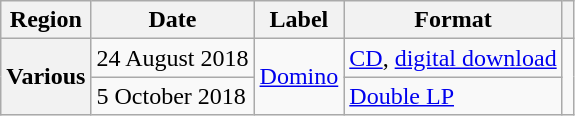<table class="wikitable plainrowheaders">
<tr>
<th scope="col">Region</th>
<th scope="col">Date</th>
<th scope="col">Label</th>
<th scope="col">Format</th>
<th scope="col"></th>
</tr>
<tr>
<th scope="row" rowspan="2">Various</th>
<td>24 August 2018</td>
<td rowspan="2"><a href='#'>Domino</a></td>
<td><a href='#'>CD</a>, <a href='#'>digital download</a></td>
<td rowspan="2"></td>
</tr>
<tr>
<td>5 October 2018</td>
<td><a href='#'>Double LP</a></td>
</tr>
</table>
